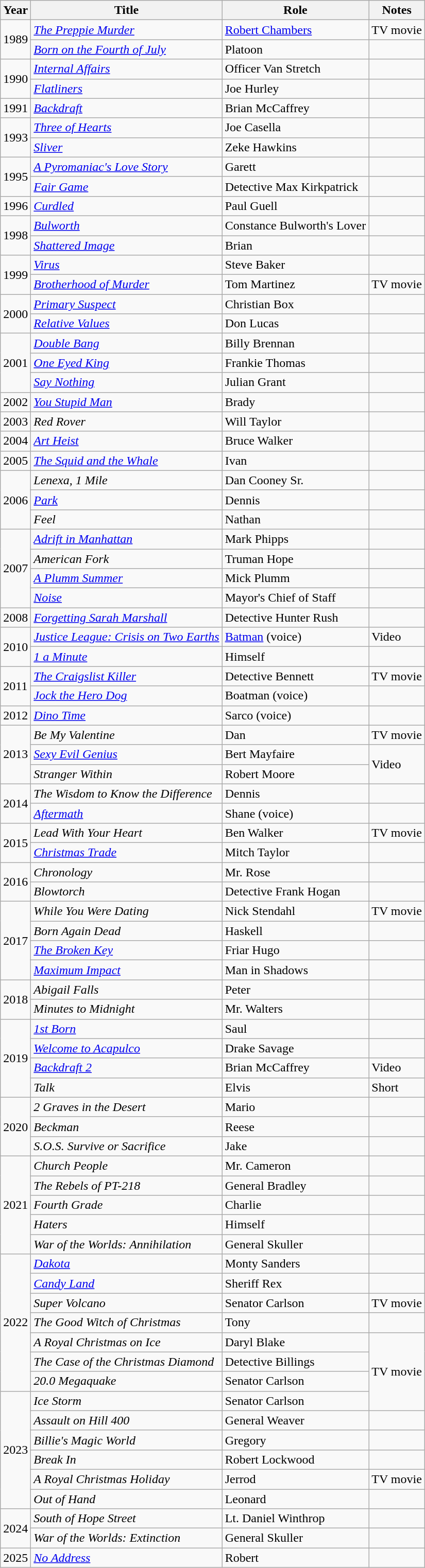<table class="wikitable sortable">
<tr>
<th>Year</th>
<th>Title</th>
<th>Role</th>
<th>Notes</th>
</tr>
<tr>
<td rowspan="2">1989</td>
<td><em><a href='#'>The Preppie Murder</a></em></td>
<td><a href='#'>Robert Chambers</a></td>
<td>TV movie</td>
</tr>
<tr>
<td><em><a href='#'>Born on the Fourth of July</a></em></td>
<td>Platoon</td>
<td></td>
</tr>
<tr>
<td rowspan="2">1990</td>
<td><em><a href='#'>Internal Affairs</a></em></td>
<td>Officer Van Stretch</td>
<td></td>
</tr>
<tr>
<td><em><a href='#'>Flatliners</a></em></td>
<td>Joe Hurley</td>
<td></td>
</tr>
<tr>
<td>1991</td>
<td><em><a href='#'>Backdraft</a></em></td>
<td>Brian McCaffrey</td>
<td></td>
</tr>
<tr>
<td rowspan="2">1993</td>
<td><em><a href='#'>Three of Hearts</a></em></td>
<td>Joe Casella</td>
<td></td>
</tr>
<tr>
<td><em><a href='#'>Sliver</a></em></td>
<td>Zeke Hawkins</td>
<td></td>
</tr>
<tr>
<td rowspan="2">1995</td>
<td><em><a href='#'>A Pyromaniac's Love Story</a></em></td>
<td>Garett</td>
<td></td>
</tr>
<tr>
<td><em><a href='#'>Fair Game</a></em></td>
<td>Detective Max Kirkpatrick</td>
<td></td>
</tr>
<tr>
<td>1996</td>
<td><em><a href='#'>Curdled</a></em></td>
<td>Paul Guell</td>
<td></td>
</tr>
<tr>
<td rowspan="2">1998</td>
<td><em><a href='#'>Bulworth</a></em></td>
<td>Constance Bulworth's Lover</td>
<td></td>
</tr>
<tr>
<td><em><a href='#'>Shattered Image</a></em></td>
<td>Brian</td>
<td></td>
</tr>
<tr>
<td rowspan="2">1999</td>
<td><em><a href='#'>Virus</a></em></td>
<td>Steve Baker</td>
<td></td>
</tr>
<tr>
<td><em><a href='#'>Brotherhood of Murder</a></em></td>
<td>Tom Martinez</td>
<td>TV movie</td>
</tr>
<tr>
<td rowspan="2">2000</td>
<td><em><a href='#'>Primary Suspect</a></em></td>
<td>Christian Box</td>
<td></td>
</tr>
<tr>
<td><em><a href='#'>Relative Values</a></em></td>
<td>Don Lucas</td>
<td></td>
</tr>
<tr>
<td rowspan="3">2001</td>
<td><em><a href='#'>Double Bang</a></em></td>
<td>Billy Brennan</td>
<td></td>
</tr>
<tr>
<td><em><a href='#'>One Eyed King</a></em></td>
<td>Frankie Thomas</td>
<td></td>
</tr>
<tr>
<td><em><a href='#'>Say Nothing</a></em></td>
<td>Julian Grant</td>
<td></td>
</tr>
<tr>
<td>2002</td>
<td><em><a href='#'>You Stupid Man</a></em></td>
<td>Brady</td>
<td></td>
</tr>
<tr>
<td>2003</td>
<td><em>Red Rover</em></td>
<td>Will Taylor</td>
<td></td>
</tr>
<tr>
<td>2004</td>
<td><em><a href='#'>Art Heist</a></em></td>
<td>Bruce Walker</td>
<td></td>
</tr>
<tr>
<td>2005</td>
<td><em><a href='#'>The Squid and the Whale</a></em></td>
<td>Ivan</td>
<td></td>
</tr>
<tr>
<td rowspan="3">2006</td>
<td><em>Lenexa, 1 Mile</em></td>
<td>Dan Cooney Sr.</td>
<td></td>
</tr>
<tr>
<td><em><a href='#'>Park</a></em></td>
<td>Dennis</td>
<td></td>
</tr>
<tr>
<td><em>Feel</em></td>
<td>Nathan</td>
<td></td>
</tr>
<tr>
<td rowspan="4">2007</td>
<td><em><a href='#'>Adrift in Manhattan</a></em></td>
<td>Mark Phipps</td>
<td></td>
</tr>
<tr>
<td><em>American Fork</em></td>
<td>Truman Hope</td>
<td></td>
</tr>
<tr>
<td><em><a href='#'>A Plumm Summer</a></em></td>
<td>Mick Plumm</td>
<td></td>
</tr>
<tr>
<td><em><a href='#'>Noise</a></em></td>
<td>Mayor's Chief of Staff</td>
<td></td>
</tr>
<tr>
<td>2008</td>
<td><em><a href='#'>Forgetting Sarah Marshall</a></em></td>
<td>Detective Hunter Rush</td>
<td></td>
</tr>
<tr>
<td rowspan="2">2010</td>
<td><em><a href='#'>Justice League: Crisis on Two Earths</a></em></td>
<td><a href='#'>Batman</a> (voice)</td>
<td>Video</td>
</tr>
<tr>
<td><em><a href='#'>1 a Minute</a></em></td>
<td>Himself</td>
<td></td>
</tr>
<tr>
<td rowspan="2">2011</td>
<td><em><a href='#'>The Craigslist Killer</a></em></td>
<td>Detective Bennett</td>
<td>TV movie</td>
</tr>
<tr>
<td><em><a href='#'>Jock the Hero Dog</a></em></td>
<td>Boatman (voice)</td>
<td></td>
</tr>
<tr>
<td>2012</td>
<td><em><a href='#'>Dino Time</a></em></td>
<td>Sarco (voice)</td>
<td></td>
</tr>
<tr>
<td rowspan="3">2013</td>
<td><em>Be My Valentine</em></td>
<td>Dan</td>
<td>TV movie</td>
</tr>
<tr>
<td><em><a href='#'>Sexy Evil Genius</a></em></td>
<td>Bert Mayfaire</td>
<td rowspan="2">Video</td>
</tr>
<tr>
<td><em>Stranger Within</em></td>
<td>Robert Moore</td>
</tr>
<tr>
<td rowspan="2">2014</td>
<td><em>The Wisdom to Know the Difference</em></td>
<td>Dennis</td>
<td></td>
</tr>
<tr>
<td><em><a href='#'>Aftermath</a></em></td>
<td>Shane (voice)</td>
<td></td>
</tr>
<tr>
<td rowspan="2">2015</td>
<td><em>Lead With Your Heart</em></td>
<td>Ben Walker</td>
<td>TV movie</td>
</tr>
<tr>
<td><em><a href='#'>Christmas Trade</a></em></td>
<td>Mitch Taylor</td>
<td></td>
</tr>
<tr>
<td rowspan="2">2016</td>
<td><em>Chronology</em></td>
<td>Mr. Rose</td>
<td></td>
</tr>
<tr>
<td><em>Blowtorch</em></td>
<td>Detective Frank Hogan</td>
<td></td>
</tr>
<tr>
<td rowspan="4">2017</td>
<td><em>While You Were Dating</em></td>
<td>Nick Stendahl</td>
<td>TV movie</td>
</tr>
<tr>
<td><em>Born Again Dead</em></td>
<td>Haskell</td>
<td></td>
</tr>
<tr>
<td><em><a href='#'>The Broken Key</a></em></td>
<td>Friar Hugo</td>
<td></td>
</tr>
<tr>
<td><em><a href='#'>Maximum Impact</a></em></td>
<td>Man in Shadows</td>
<td></td>
</tr>
<tr>
<td rowspan="2">2018</td>
<td><em>Abigail Falls</em></td>
<td>Peter</td>
<td></td>
</tr>
<tr>
<td><em>Minutes to Midnight</em></td>
<td>Mr. Walters</td>
<td></td>
</tr>
<tr>
<td rowspan="4">2019</td>
<td><em><a href='#'>1st Born</a></em></td>
<td>Saul</td>
<td></td>
</tr>
<tr>
<td><em><a href='#'>Welcome to Acapulco</a></em></td>
<td>Drake Savage</td>
<td></td>
</tr>
<tr>
<td><em><a href='#'>Backdraft 2</a></em></td>
<td>Brian McCaffrey</td>
<td>Video</td>
</tr>
<tr>
<td><em>Talk</em></td>
<td>Elvis</td>
<td>Short</td>
</tr>
<tr>
<td rowspan="3">2020</td>
<td><em>2 Graves in the Desert</em></td>
<td>Mario</td>
<td></td>
</tr>
<tr>
<td><em>Beckman</em></td>
<td>Reese</td>
<td></td>
</tr>
<tr>
<td><em>S.O.S. Survive or Sacrifice</em></td>
<td>Jake</td>
<td></td>
</tr>
<tr>
<td rowspan="5">2021</td>
<td><em>Church People</em></td>
<td>Mr. Cameron</td>
<td></td>
</tr>
<tr>
<td><em>The Rebels of PT-218</em></td>
<td>General Bradley</td>
<td></td>
</tr>
<tr>
<td><em>Fourth Grade</em></td>
<td>Charlie</td>
<td></td>
</tr>
<tr>
<td><em>Haters</em></td>
<td>Himself</td>
<td></td>
</tr>
<tr>
<td><em>War of the Worlds: Annihilation</em></td>
<td>General Skuller</td>
<td></td>
</tr>
<tr>
<td rowspan="7">2022</td>
<td><em><a href='#'>Dakota</a></em></td>
<td>Monty Sanders</td>
<td></td>
</tr>
<tr>
<td><em><a href='#'>Candy Land</a></em></td>
<td>Sheriff Rex</td>
<td></td>
</tr>
<tr>
<td><em>Super Volcano</em></td>
<td>Senator Carlson</td>
<td>TV movie</td>
</tr>
<tr>
<td><em>The Good Witch of Christmas</em></td>
<td>Tony</td>
<td></td>
</tr>
<tr>
<td><em>A Royal Christmas on Ice</em></td>
<td>Daryl Blake</td>
<td rowspan="4">TV movie</td>
</tr>
<tr>
<td><em>The Case of the Christmas Diamond</em></td>
<td>Detective Billings</td>
</tr>
<tr>
<td><em>20.0 Megaquake</em></td>
<td>Senator Carlson</td>
</tr>
<tr>
<td rowspan="6">2023</td>
<td><em>Ice Storm</em></td>
<td>Senator Carlson</td>
</tr>
<tr>
<td><em>Assault on Hill 400</em></td>
<td>General Weaver</td>
<td></td>
</tr>
<tr>
<td><em>Billie's Magic World</em></td>
<td>Gregory</td>
<td></td>
</tr>
<tr>
<td><em>Break In</em></td>
<td>Robert Lockwood</td>
<td></td>
</tr>
<tr>
<td><em>A Royal Christmas Holiday</em></td>
<td>Jerrod</td>
<td>TV movie</td>
</tr>
<tr>
<td><em>Out of Hand</em></td>
<td>Leonard</td>
<td></td>
</tr>
<tr>
<td rowspan="2">2024</td>
<td><em>South of Hope Street</em></td>
<td>Lt. Daniel Winthrop</td>
<td></td>
</tr>
<tr>
<td><em>War of the Worlds: Extinction</em></td>
<td>General Skuller</td>
<td></td>
</tr>
<tr>
<td>2025</td>
<td><em><a href='#'>No Address</a></em></td>
<td>Robert</td>
<td></td>
</tr>
</table>
